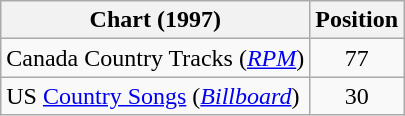<table class="wikitable sortable">
<tr>
<th scope="col">Chart (1997)</th>
<th scope="col">Position</th>
</tr>
<tr>
<td>Canada Country Tracks (<em><a href='#'>RPM</a></em>)</td>
<td align="center">77</td>
</tr>
<tr>
<td>US <a href='#'>Country Songs</a> (<em><a href='#'>Billboard</a></em>)</td>
<td align="center">30</td>
</tr>
</table>
